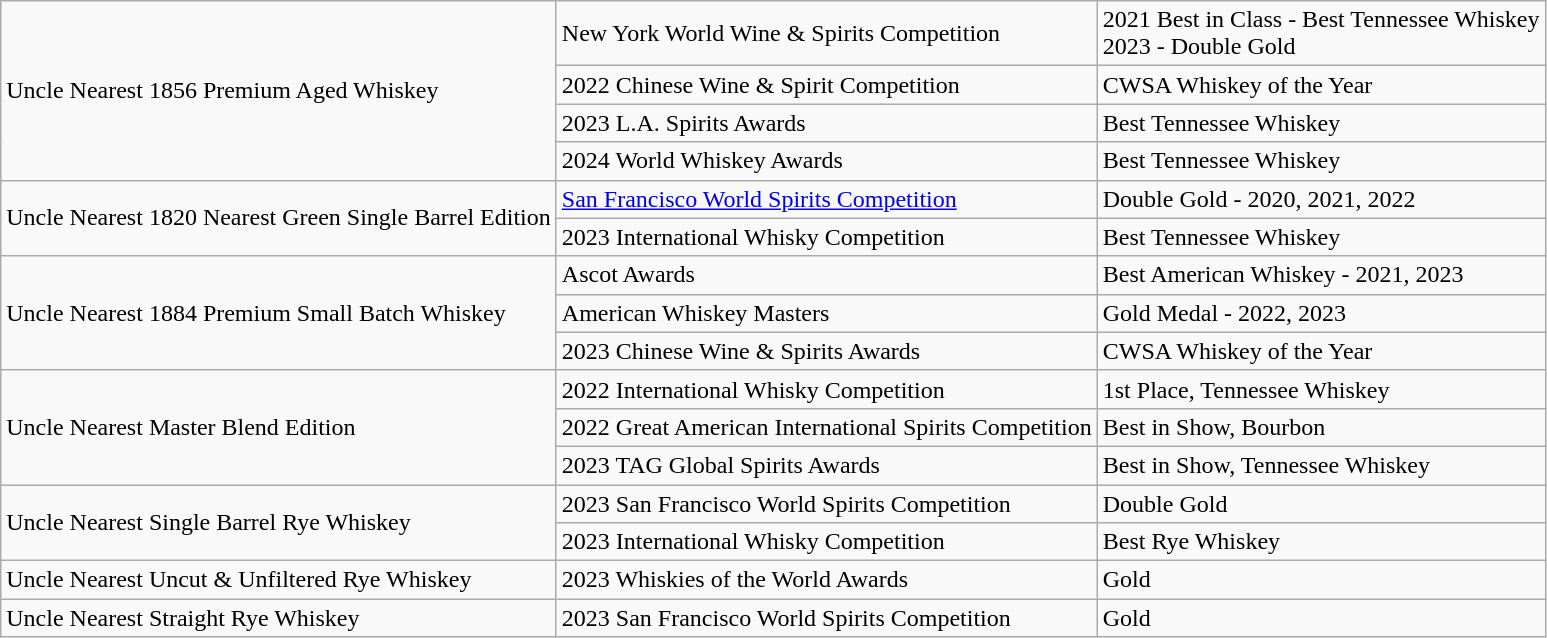<table class="wikitable">
<tr>
<td rowspan="4">Uncle Nearest 1856  Premium Aged Whiskey</td>
<td>New York World Wine & Spirits Competition</td>
<td>2021 Best in Class - Best Tennessee Whiskey<br>2023 - Double Gold</td>
</tr>
<tr>
<td>2022 Chinese Wine & Spirit Competition</td>
<td>CWSA Whiskey of the Year</td>
</tr>
<tr>
<td>2023 L.A. Spirits Awards</td>
<td>Best Tennessee Whiskey</td>
</tr>
<tr>
<td>2024 World Whiskey Awards</td>
<td>Best Tennessee Whiskey</td>
</tr>
<tr>
<td rowspan="2">Uncle Nearest 1820 Nearest Green Single Barrel Edition</td>
<td><a href='#'>San Francisco World Spirits Competition</a></td>
<td>Double Gold - 2020, 2021, 2022</td>
</tr>
<tr>
<td>2023 International Whisky Competition</td>
<td>Best Tennessee Whiskey</td>
</tr>
<tr>
<td rowspan="3">Uncle Nearest 1884 Premium Small Batch Whiskey</td>
<td>Ascot Awards</td>
<td>Best American Whiskey - 2021, 2023</td>
</tr>
<tr>
<td>American Whiskey Masters</td>
<td>Gold Medal - 2022, 2023</td>
</tr>
<tr>
<td>2023 Chinese Wine & Spirits Awards</td>
<td>CWSA Whiskey of the Year</td>
</tr>
<tr>
<td rowspan="3">Uncle Nearest Master Blend Edition</td>
<td>2022 International Whisky Competition</td>
<td>1st Place, Tennessee Whiskey</td>
</tr>
<tr>
<td>2022 Great American International Spirits Competition</td>
<td>Best in Show, Bourbon</td>
</tr>
<tr>
<td>2023 TAG Global Spirits Awards</td>
<td>Best in Show, Tennessee Whiskey</td>
</tr>
<tr>
<td rowspan="2">Uncle Nearest Single Barrel Rye Whiskey</td>
<td>2023 San Francisco World Spirits Competition</td>
<td>Double Gold</td>
</tr>
<tr>
<td>2023 International Whisky Competition</td>
<td>Best Rye Whiskey</td>
</tr>
<tr>
<td>Uncle Nearest Uncut & Unfiltered Rye Whiskey</td>
<td>2023 Whiskies of the World Awards</td>
<td>Gold</td>
</tr>
<tr>
<td>Uncle Nearest Straight Rye Whiskey</td>
<td>2023 San Francisco World Spirits Competition</td>
<td>Gold</td>
</tr>
</table>
